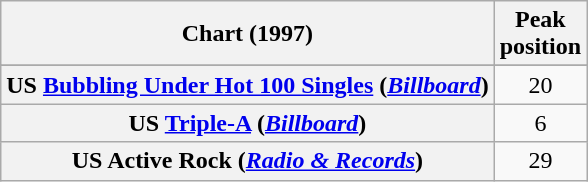<table class="wikitable sortable plainrowheaders" style="text-align:center">
<tr>
<th>Chart (1997)</th>
<th>Peak<br>position</th>
</tr>
<tr>
</tr>
<tr>
</tr>
<tr>
<th scope="row">US <a href='#'>Bubbling Under Hot 100 Singles</a> (<em><a href='#'>Billboard</a></em>)</th>
<td>20</td>
</tr>
<tr>
<th scope="row">US <a href='#'>Triple-A</a> (<em><a href='#'>Billboard</a></em>)</th>
<td>6</td>
</tr>
<tr>
<th scope="row">US Active Rock (<em><a href='#'>Radio & Records</a></em>)</th>
<td>29</td>
</tr>
</table>
